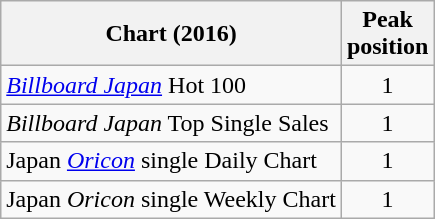<table class="wikitable sortable">
<tr>
<th>Chart (2016)</th>
<th>Peak<br>position</th>
</tr>
<tr>
<td><em><a href='#'>Billboard Japan</a></em> Hot 100</td>
<td align="center">1</td>
</tr>
<tr>
<td><em>Billboard Japan</em> Top Single Sales</td>
<td align="center">1</td>
</tr>
<tr>
<td>Japan <em><a href='#'>Oricon</a></em> single Daily Chart</td>
<td align="center">1</td>
</tr>
<tr>
<td>Japan <em>Oricon</em> single Weekly Chart</td>
<td align="center">1</td>
</tr>
</table>
